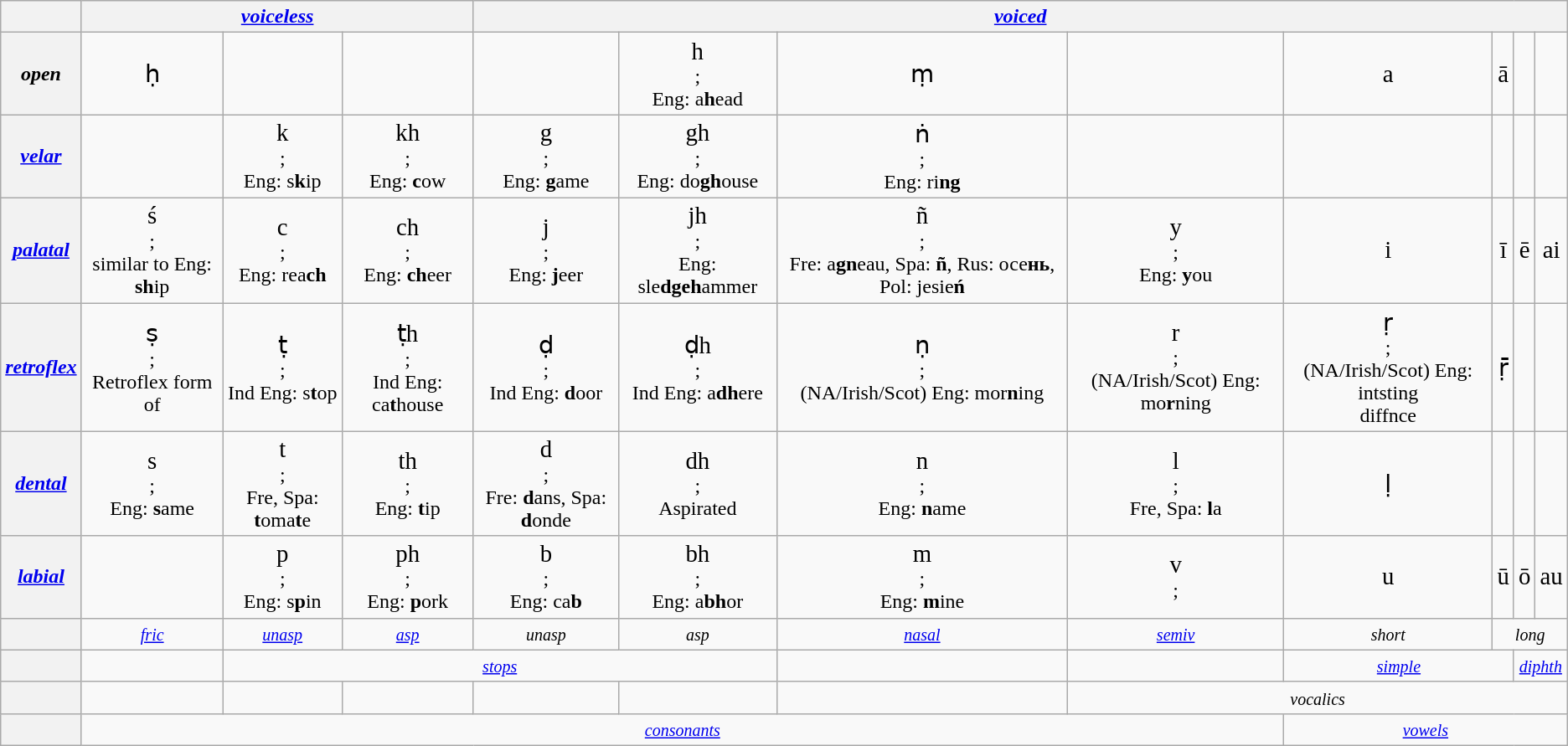<table class="wikitable mw-collapsible">
<tr>
<th></th>
<th colspan="3"><em><a href='#'>voiceless</a></em></th>
<th colspan="8"><em><a href='#'>voiced</a></em></th>
</tr>
<tr style="text-align:center;">
<th><em>open</em></th>
<td><big>ḥ</big></td>
<td></td>
<td></td>
<td></td>
<td><big>h</big><br>;<br> Eng: a<strong>h</strong>ead</td>
<td><big>ṃ</big></td>
<td></td>
<td><big>a</big></td>
<td><big>ā</big></td>
<td></td>
<td></td>
</tr>
<tr style="text-align:center;">
<th><em><a href='#'>velar</a></em></th>
<td></td>
<td><big>k</big><br>;<br> Eng: s<strong>k</strong>ip</td>
<td><big>kh</big><br>;<br> Eng: <strong>c</strong>ow</td>
<td><big>g</big><br>;<br> Eng: <strong>g</strong>ame</td>
<td><big>gh</big><br>;<br> Eng: do<strong>gh</strong>ouse</td>
<td><big>ṅ</big><br>;<br> Eng: ri<strong>ng</strong></td>
<td></td>
<td></td>
<td></td>
<td></td>
<td></td>
</tr>
<tr style="text-align:center;">
<th><em><a href='#'>palatal</a></em></th>
<td><big>ś</big><br>;<br> similar to Eng: <strong>sh</strong>ip</td>
<td><big>c</big><br>;<br> Eng: rea<strong>ch</strong></td>
<td><big>ch</big><br>;<br> Eng: <strong>ch</strong>eer</td>
<td><big>j</big><br>;<br> Eng: <strong>j</strong>eer</td>
<td><big>jh</big><br>;<br> Eng: sle<strong>dgeh</strong>ammer</td>
<td><big>ñ</big><br>;<br> Fre: a<strong>gn</strong>eau, Spa: <strong>ñ</strong>, Rus: осе<strong>нь</strong>, Pol: jesie<strong>ń</strong></td>
<td><big>y</big><br>;<br> Eng: <strong>y</strong>ou</td>
<td><big>i</big></td>
<td><big>ī</big></td>
<td><big>ē</big></td>
<td><big>ai</big></td>
</tr>
<tr style="text-align:center;">
<th><em><a href='#'>retroflex</a></em></th>
<td><big>ṣ</big><br>;<br> Retroflex form of </td>
<td><big>ṭ</big><br>;<br> Ind Eng: s<strong>t</strong>op</td>
<td><big>ṭh</big><br>;<br> Ind Eng: ca<strong>t</strong>house</td>
<td><big>ḍ</big><br>; <br>Ind Eng: <strong>d</strong>oor</td>
<td><big>ḍh</big><br>;<br> Ind Eng: a<strong>dh</strong>ere</td>
<td><big>ṇ</big><br>;<br> (NA/Irish/Scot) Eng: mor<strong>n</strong>ing</td>
<td><big>r</big><br>;<br>(NA/Irish/Scot) Eng:  mo<strong>r</strong>ning</td>
<td><big>ṛ</big><br>;<br>(NA/Irish/Scot) Eng: int<strong></strong>sting<br>diff<strong></strong>nce</td>
<td><big>ṝ</big></td>
<td></td>
<td></td>
</tr>
<tr style="text-align:center;">
<th><em><a href='#'>dental</a></em></th>
<td><big>s</big><br>;<br>Eng: <strong>s</strong>ame</td>
<td><big>t</big><br>;<br> Fre, Spa: <strong>t</strong>oma<strong>t</strong>e</td>
<td><big>th</big><br>;<br> Eng: <strong>t</strong>ip</td>
<td><big>d</big><br>;<br> Fre: <strong>d</strong>ans, Spa: <strong>d</strong>onde</td>
<td><big>dh</big><br>;<br> Aspirated </td>
<td><big>n</big><br>;<br> Eng: <strong>n</strong>ame</td>
<td><big>l</big><br>;<br> Fre, Spa: <strong>l</strong>a</td>
<td><big>ḷ</big></td>
<td></td>
<td></td>
<td></td>
</tr>
<tr style="text-align:center;">
<th><em><a href='#'>labial</a></em></th>
<td></td>
<td><big>p</big><br>;<br> Eng: s<strong>p</strong>in</td>
<td><big>ph</big><br>;<br> Eng: <strong>p</strong>ork</td>
<td><big>b</big><br>;<br> Eng: ca<strong>b</strong></td>
<td><big>bh</big><br>;<br> Eng: a<strong>bh</strong>or</td>
<td><big>m</big><br>;<br> Eng: <strong>m</strong>ine</td>
<td><big>v</big><br>;</td>
<td><big>u</big></td>
<td><big>ū</big></td>
<td><big>ō</big></td>
<td><big>au</big></td>
</tr>
<tr style="text-align:center;">
<th></th>
<td><em><a href='#'><small>fric</small></a></em></td>
<td><em><a href='#'><small>unasp</small></a></em></td>
<td><em><a href='#'><small>asp</small></a></em></td>
<td><em><small>unasp</small></em></td>
<td><em><small>asp</small></em></td>
<td><em><a href='#'><small>nasal</small></a></em></td>
<td><em><a href='#'><small>semiv</small></a></em></td>
<td><em><small>short</small></em></td>
<td colspan="3"><em><small>long</small></em></td>
</tr>
<tr style="text-align:center;">
<th></th>
<td></td>
<td colspan="4"><em><a href='#'><small>stops</small></a></em></td>
<td></td>
<td></td>
<td colspan="2"><em><a href='#'><small>simple</small></a></em></td>
<td colspan="2"><em><a href='#'><small>diphth</small></a></em></td>
</tr>
<tr style="text-align:center;">
<th></th>
<td></td>
<td></td>
<td></td>
<td></td>
<td></td>
<td></td>
<td colspan="5"><em><small>vocalics</small></em></td>
</tr>
<tr style="text-align:center;">
<th></th>
<td colspan="7"><em><a href='#'><small>consonants</small></a></em></td>
<td colspan="4"><em><a href='#'><small>vowels</small></a></em></td>
</tr>
</table>
